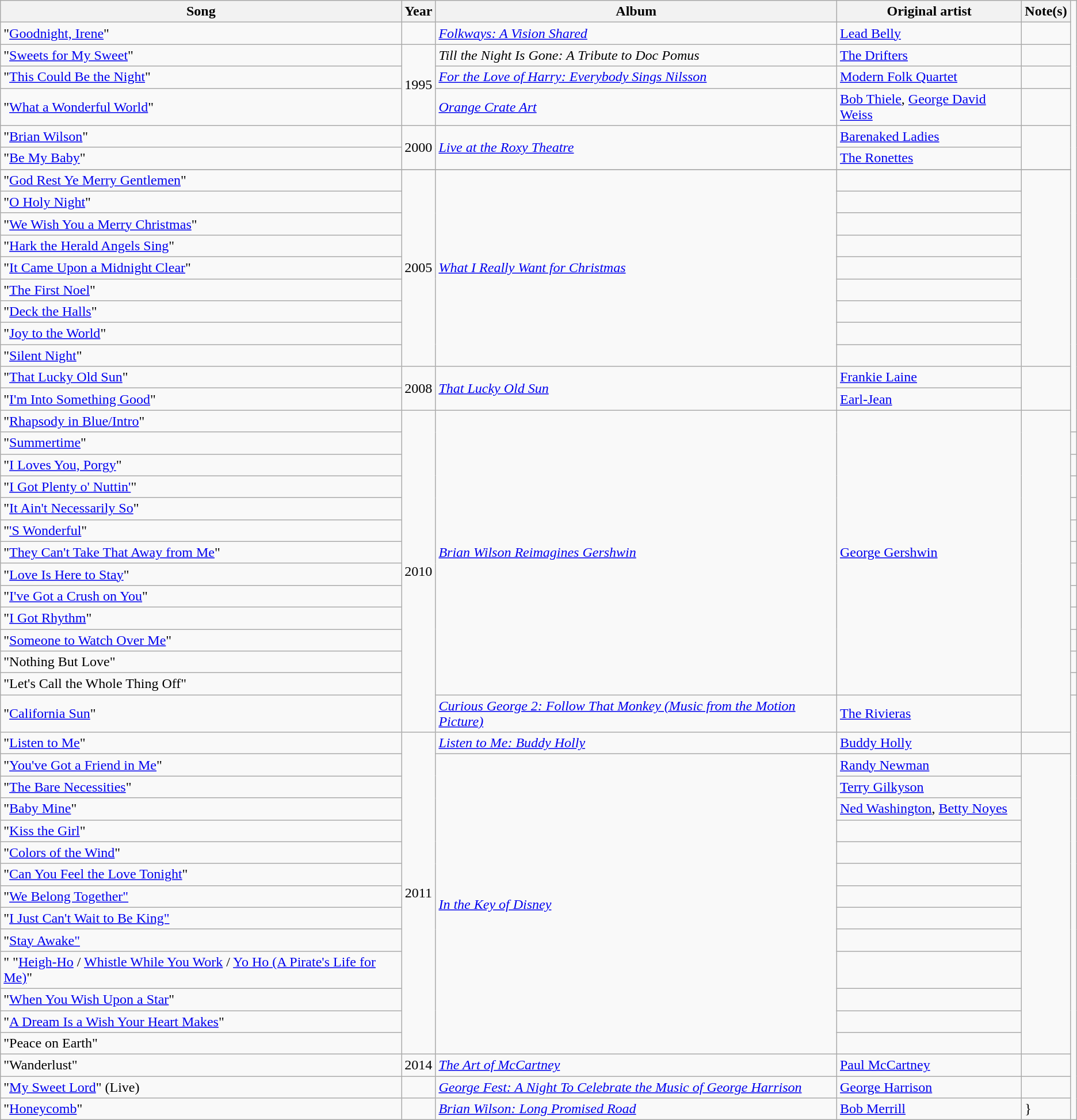<table class="wikitable sortable" border="1">
<tr>
<th>Song</th>
<th>Year</th>
<th>Album</th>
<th>Original artist</th>
<th>Note(s)</th>
</tr>
<tr>
<td>"<a href='#'>Goodnight, Irene</a>"</td>
<td></td>
<td><em><a href='#'>Folkways: A Vision Shared</a></em></td>
<td><a href='#'>Lead Belly</a></td>
<td></td>
</tr>
<tr>
<td>"<a href='#'>Sweets for My Sweet</a>"</td>
<td rowspan="3" style="text-align:center;">1995</td>
<td><em>Till the Night Is Gone: A Tribute to Doc Pomus</em></td>
<td data-sort-value = "Drifters"><a href='#'>The Drifters</a></td>
<td></td>
</tr>
<tr>
<td>"<a href='#'>This Could Be the Night</a>"</td>
<td><em><a href='#'>For the Love of Harry: Everybody Sings Nilsson</a></em></td>
<td><a href='#'>Modern Folk Quartet</a></td>
<td></td>
</tr>
<tr>
<td>"<a href='#'>What a Wonderful World</a>"</td>
<td><em><a href='#'>Orange Crate Art</a></em></td>
<td><a href='#'>Bob Thiele</a>, <a href='#'>George David Weiss</a></td>
<td></td>
</tr>
<tr>
<td>"<a href='#'>Brian Wilson</a>"</td>
<td rowspan="2" style="text-align:center;">2000</td>
<td rowspan="2"><em><a href='#'>Live at the Roxy Theatre</a></em></td>
<td><a href='#'>Barenaked Ladies</a></td>
<td rowspan="2"></td>
</tr>
<tr>
<td>"<a href='#'>Be My Baby</a>"</td>
<td><a href='#'>The Ronettes</a></td>
</tr>
<tr>
</tr>
<tr>
<td>"<a href='#'>God Rest Ye Merry Gentlemen</a>"</td>
<td rowspan="9" style="text-align:center;">2005</td>
<td rowspan="9"><em><a href='#'>What I Really Want for Christmas</a></em></td>
<td></td>
<td rowspan="9"></td>
</tr>
<tr>
<td>"<a href='#'>O Holy Night</a>"</td>
<td></td>
</tr>
<tr>
<td>"<a href='#'>We Wish You a Merry Christmas</a>"</td>
<td></td>
</tr>
<tr>
<td>"<a href='#'>Hark the Herald Angels Sing</a>"</td>
<td></td>
</tr>
<tr>
<td>"<a href='#'>It Came Upon a Midnight Clear</a>"</td>
<td></td>
</tr>
<tr>
<td>"<a href='#'>The First Noel</a>"</td>
<td></td>
</tr>
<tr>
<td>"<a href='#'>Deck the Halls</a>"</td>
<td></td>
</tr>
<tr>
<td>"<a href='#'>Joy to the World</a>"</td>
<td></td>
</tr>
<tr>
<td>"<a href='#'>Silent Night</a>"</td>
<td></td>
</tr>
<tr>
<td>"<a href='#'>That Lucky Old Sun</a>"</td>
<td rowspan="2" style="text-align:center;">2008</td>
<td rowspan="2"><em><a href='#'>That Lucky Old Sun</a></em></td>
<td><a href='#'>Frankie Laine</a></td>
<td rowspan="2"></td>
</tr>
<tr>
<td>"<a href='#'>I'm Into Something Good</a>"</td>
<td><a href='#'>Earl-Jean</a></td>
</tr>
<tr>
<td>"<a href='#'>Rhapsody in Blue/Intro</a>"</td>
<td rowspan="14" style="text-align:center;">2010</td>
<td rowspan="13"><em><a href='#'>Brian Wilson Reimagines Gershwin</a></em></td>
<td rowspan="13"><a href='#'>George Gershwin</a></td>
<td rowspan="14"></td>
</tr>
<tr>
<td>"<a href='#'>Summertime</a>"</td>
<td></td>
</tr>
<tr>
<td>"<a href='#'>I Loves You, Porgy</a>"</td>
<td></td>
</tr>
<tr>
<td>"<a href='#'>I Got Plenty o' Nuttin'</a>"</td>
<td></td>
</tr>
<tr>
<td>"<a href='#'>It Ain't Necessarily So</a>"</td>
<td></td>
</tr>
<tr>
<td>"<a href='#'>'S Wonderful</a>"</td>
<td></td>
</tr>
<tr>
<td>"<a href='#'>They Can't Take That Away from Me</a>"</td>
<td></td>
</tr>
<tr>
<td>"<a href='#'>Love Is Here to Stay</a>"</td>
<td></td>
</tr>
<tr>
<td>"<a href='#'>I've Got a Crush on You</a>"</td>
<td></td>
</tr>
<tr>
<td>"<a href='#'>I Got Rhythm</a>"</td>
<td></td>
</tr>
<tr>
<td>"<a href='#'>Someone to Watch Over Me</a>"</td>
<td></td>
</tr>
<tr>
<td>"Nothing But Love"</td>
<td></td>
</tr>
<tr>
<td>"Let's Call the Whole Thing Off"</td>
<td></td>
</tr>
<tr>
<td>"<a href='#'>California Sun</a>"</td>
<td><em><a href='#'>Curious George 2: Follow That Monkey (Music from the Motion Picture)</a></em></td>
<td><a href='#'>The Rivieras</a></td>
</tr>
<tr>
<td>"<a href='#'>Listen to Me</a>"</td>
<td rowspan="14" style="text-align:center;">2011</td>
<td><em><a href='#'>Listen to Me: Buddy Holly</a></em></td>
<td><a href='#'>Buddy Holly</a></td>
<td></td>
</tr>
<tr>
<td>"<a href='#'>You've Got a Friend in Me</a>"</td>
<td rowspan="13"><em><a href='#'>In the Key of Disney</a></em></td>
<td><a href='#'>Randy Newman</a></td>
<td rowspan="13"></td>
</tr>
<tr>
<td>"<a href='#'>The Bare Necessities</a>"</td>
<td><a href='#'>Terry Gilkyson</a></td>
</tr>
<tr>
<td>"<a href='#'>Baby Mine</a>"</td>
<td><a href='#'>Ned Washington</a>, <a href='#'>Betty Noyes</a></td>
</tr>
<tr>
<td>"<a href='#'>Kiss the Girl</a>"</td>
<td></td>
</tr>
<tr>
<td>"<a href='#'>Colors of the Wind</a>"</td>
<td></td>
</tr>
<tr>
<td>"<a href='#'>Can You Feel the Love Tonight</a>"</td>
</tr>
<tr>
<td>"<a href='#'>We Belong Together"</a></td>
<td></td>
</tr>
<tr>
<td>"<a href='#'>I Just Can't Wait to Be King"</a></td>
<td></td>
</tr>
<tr>
<td>"<a href='#'>Stay Awake"</a></td>
<td></td>
</tr>
<tr>
<td>"	"<a href='#'>Heigh-Ho</a> / <a href='#'>Whistle While You Work</a> / <a href='#'>Yo Ho (A Pirate's Life for Me)</a>"</td>
</tr>
<tr>
<td>"<a href='#'>When You Wish Upon a Star</a>"</td>
<td></td>
</tr>
<tr>
<td>"<a href='#'>A Dream Is a Wish Your Heart Makes</a>"</td>
<td></td>
</tr>
<tr>
<td>"Peace on Earth"</td>
<td></td>
</tr>
<tr>
<td>"Wanderlust"</td>
<td rowspan="1" style="text-align:center;">2014</td>
<td><em><a href='#'>The Art of McCartney</a></em></td>
<td><a href='#'>Paul McCartney</a></td>
<td></td>
</tr>
<tr>
<td>"<a href='#'>My Sweet Lord</a>" (Live)</td>
<td></td>
<td><em><a href='#'>George Fest: A Night To Celebrate the Music of George Harrison</a></em></td>
<td><a href='#'>George Harrison</a></td>
<td></td>
</tr>
<tr>
<td>"<a href='#'>Honeycomb</a>"</td>
<td></td>
<td><em><a href='#'>Brian Wilson: Long Promised Road</a></em></td>
<td><a href='#'>Bob Merrill</a></td>
<td {{center>}</td>
</tr>
</table>
